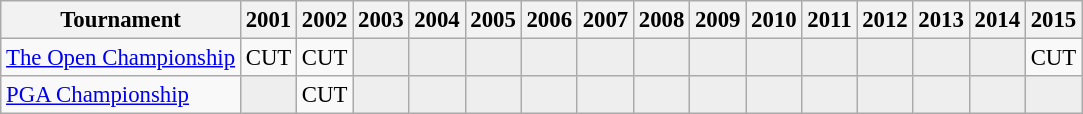<table class="wikitable" style="font-size:95%;text-align:center;">
<tr>
<th>Tournament</th>
<th>2001</th>
<th>2002</th>
<th>2003</th>
<th>2004</th>
<th>2005</th>
<th>2006</th>
<th>2007</th>
<th>2008</th>
<th>2009</th>
<th>2010</th>
<th>2011</th>
<th>2012</th>
<th>2013</th>
<th>2014</th>
<th>2015</th>
</tr>
<tr>
<td align=left><a href='#'>The Open Championship</a></td>
<td>CUT</td>
<td>CUT</td>
<td style="background:#eeeeee;"></td>
<td style="background:#eeeeee;"></td>
<td style="background:#eeeeee;"></td>
<td style="background:#eeeeee;"></td>
<td style="background:#eeeeee;"></td>
<td style="background:#eeeeee;"></td>
<td style="background:#eeeeee;"></td>
<td style="background:#eeeeee;"></td>
<td style="background:#eeeeee;"></td>
<td style="background:#eeeeee;"></td>
<td style="background:#eeeeee;"></td>
<td style="background:#eeeeee;"></td>
<td>CUT</td>
</tr>
<tr>
<td align=left><a href='#'>PGA Championship</a></td>
<td style="background:#eeeeee;"></td>
<td>CUT</td>
<td style="background:#eeeeee;"></td>
<td style="background:#eeeeee;"></td>
<td style="background:#eeeeee;"></td>
<td style="background:#eeeeee;"></td>
<td style="background:#eeeeee;"></td>
<td style="background:#eeeeee;"></td>
<td style="background:#eeeeee;"></td>
<td style="background:#eeeeee;"></td>
<td style="background:#eeeeee;"></td>
<td style="background:#eeeeee;"></td>
<td style="background:#eeeeee;"></td>
<td style="background:#eeeeee;"></td>
<td style="background:#eeeeee;"></td>
</tr>
</table>
